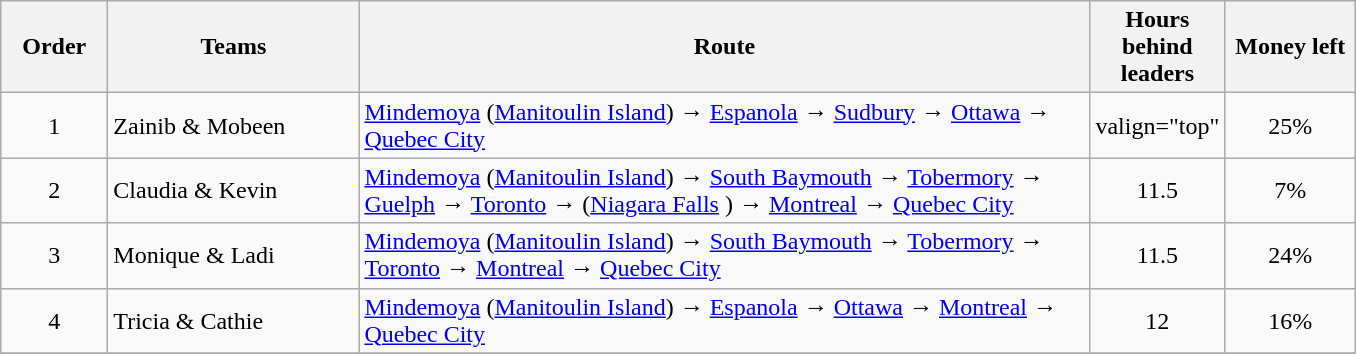<table class="wikitable sortable" style="text-align:center">
<tr>
<th style="width:4em">Order</th>
<th style="width:10em">Teams</th>
<th style="width:30em">Route</th>
<th style="width:5em">Hours behind leaders</th>
<th style="width:5em">Money left</th>
</tr>
<tr>
<td>1</td>
<td style="text-align:left">Zainib & Mobeen</td>
<td style="text-align:left"><a href='#'>Mindemoya</a> (<a href='#'>Manitoulin Island</a>)  → <a href='#'>Espanola</a>  → <a href='#'>Sudbury</a>   → <a href='#'>Ottawa</a>   → <a href='#'>Quebec City</a></td>
<td>valign="top" </td>
<td>25%</td>
</tr>
<tr>
<td>2</td>
<td style="text-align:left">Claudia & Kevin</td>
<td style="text-align:left"><a href='#'>Mindemoya</a> (<a href='#'>Manitoulin Island</a>) → <a href='#'>South Baymouth</a>  → <a href='#'>Tobermory</a>  → <a href='#'>Guelph</a> → <a href='#'>Toronto</a>   → (<a href='#'>Niagara Falls</a> )  → <a href='#'>Montreal</a>   → <a href='#'>Quebec City</a></td>
<td>11.5</td>
<td>7%</td>
</tr>
<tr>
<td>3</td>
<td style="text-align:left">Monique & Ladi</td>
<td style="text-align:left"><a href='#'>Mindemoya</a> (<a href='#'>Manitoulin Island</a>)  → <a href='#'>South Baymouth</a>  → <a href='#'>Tobermory</a>   → <a href='#'>Toronto</a>   → <a href='#'>Montreal</a>   → <a href='#'>Quebec City</a></td>
<td>11.5</td>
<td>24%</td>
</tr>
<tr>
<td>4</td>
<td style="text-align:left">Tricia & Cathie</td>
<td style="text-align:left"><a href='#'>Mindemoya</a> (<a href='#'>Manitoulin Island</a>)  → <a href='#'>Espanola</a>  → <a href='#'>Ottawa</a>   → <a href='#'>Montreal</a>    → <a href='#'>Quebec City</a></td>
<td>12</td>
<td>16%</td>
</tr>
<tr>
</tr>
</table>
